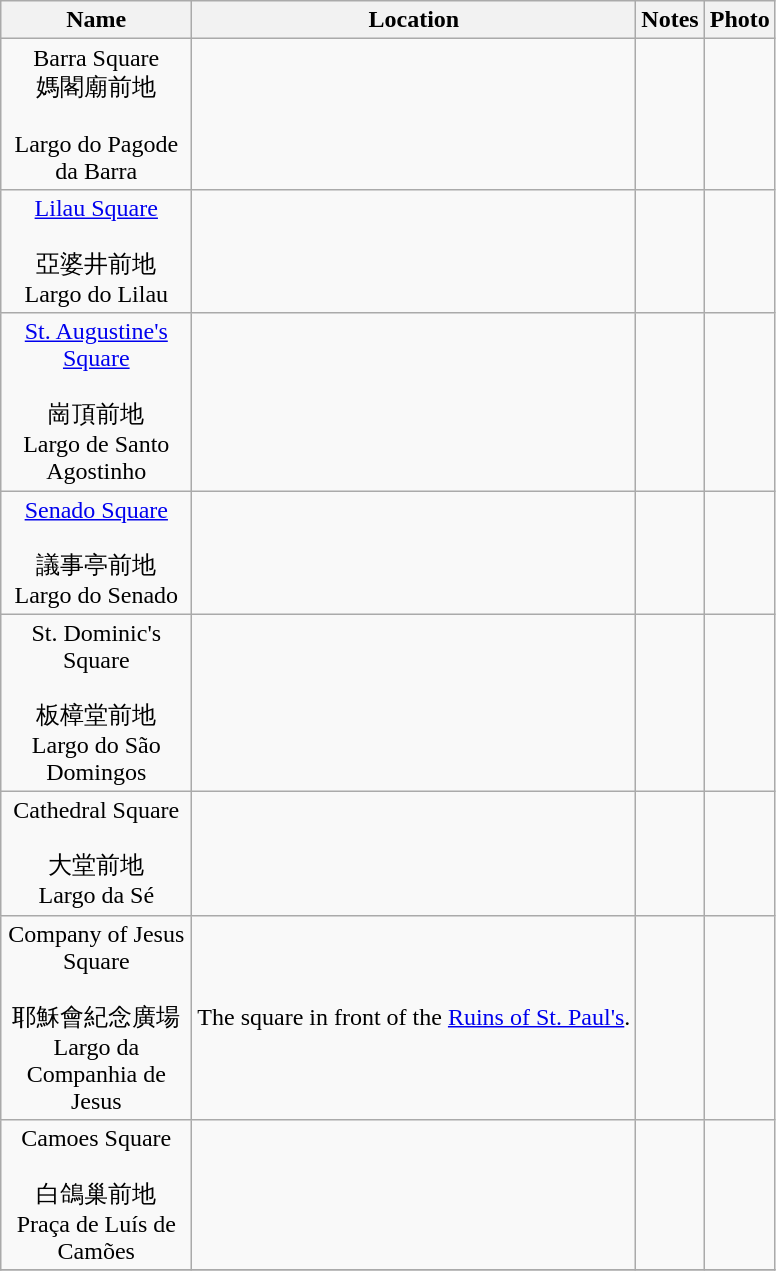<table class="wikitable sortable" style="text-align:center" style="width:95%">
<tr>
<th style="width:120px;">Name</th>
<th>Location</th>
<th>Notes</th>
<th>Photo</th>
</tr>
<tr>
<td>Barra Square<br>媽閣廟前地<br><br>Largo do Pagode da Barra</td>
<td></td>
<td></td>
<td></td>
</tr>
<tr>
<td><a href='#'>Lilau Square</a><br><br>亞婆井前地<br>
Largo do Lilau</td>
<td></td>
<td></td>
<td></td>
</tr>
<tr>
<td><a href='#'>St. Augustine's Square</a><br><br>崗頂前地<br>
Largo de Santo Agostinho</td>
<td></td>
<td></td>
<td></td>
</tr>
<tr>
<td><a href='#'>Senado Square</a><br><br>議事亭前地<br>
Largo do Senado</td>
<td></td>
<td></td>
<td></td>
</tr>
<tr>
<td>St. Dominic's Square<br><br>板樟堂前地<br>
Largo do São Domingos</td>
<td></td>
<td></td>
<td></td>
</tr>
<tr>
<td>Cathedral Square<br><br>大堂前地<br>
Largo da Sé</td>
<td></td>
<td></td>
<td></td>
</tr>
<tr>
<td>Company of Jesus Square<br><br>耶穌會紀念廣場<br>
Largo da Companhia de Jesus</td>
<td>The square in front of the <a href='#'>Ruins of St. Paul's</a>.</td>
<td></td>
<td></td>
</tr>
<tr>
<td>Camoes Square<br><br>白鴿巢前地<br>
Praça de Luís de Camões</td>
<td></td>
<td></td>
<td></td>
</tr>
<tr>
</tr>
</table>
